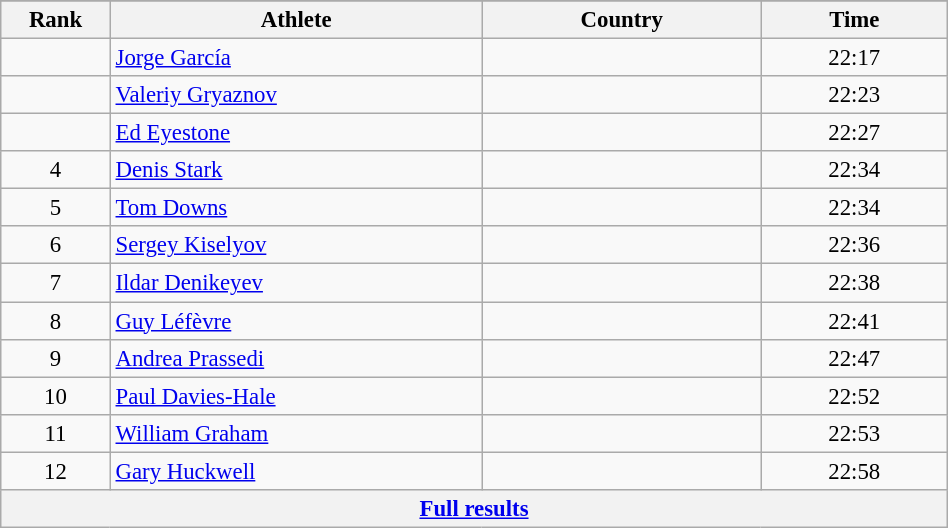<table class="wikitable sortable" style=" text-align:center; font-size:95%;" width="50%">
<tr>
</tr>
<tr>
<th width=5%>Rank</th>
<th width=20%>Athlete</th>
<th width=15%>Country</th>
<th width=10%>Time</th>
</tr>
<tr>
<td align=center></td>
<td align=left><a href='#'>Jorge García</a></td>
<td align=left></td>
<td>22:17</td>
</tr>
<tr>
<td align=center></td>
<td align=left><a href='#'>Valeriy Gryaznov</a></td>
<td align=left></td>
<td>22:23</td>
</tr>
<tr>
<td align=center></td>
<td align=left><a href='#'>Ed Eyestone</a></td>
<td align=left></td>
<td>22:27</td>
</tr>
<tr>
<td align=center>4</td>
<td align=left><a href='#'>Denis Stark</a></td>
<td align=left></td>
<td>22:34</td>
</tr>
<tr>
<td align=center>5</td>
<td align=left><a href='#'>Tom Downs</a></td>
<td align=left></td>
<td>22:34</td>
</tr>
<tr>
<td align=center>6</td>
<td align=left><a href='#'>Sergey Kiselyov</a></td>
<td align=left></td>
<td>22:36</td>
</tr>
<tr>
<td align=center>7</td>
<td align=left><a href='#'>Ildar Denikeyev</a></td>
<td align=left></td>
<td>22:38</td>
</tr>
<tr>
<td align=center>8</td>
<td align=left><a href='#'>Guy Léfèvre</a></td>
<td align=left></td>
<td>22:41</td>
</tr>
<tr>
<td align=center>9</td>
<td align=left><a href='#'>Andrea Prassedi</a></td>
<td align=left></td>
<td>22:47</td>
</tr>
<tr>
<td align=center>10</td>
<td align=left><a href='#'>Paul Davies-Hale</a></td>
<td align=left></td>
<td>22:52</td>
</tr>
<tr>
<td align=center>11</td>
<td align=left><a href='#'>William Graham</a></td>
<td align=left></td>
<td>22:53</td>
</tr>
<tr>
<td align=center>12</td>
<td align=left><a href='#'>Gary Huckwell</a></td>
<td align=left></td>
<td>22:58</td>
</tr>
<tr class="sortbottom">
<th colspan=4 align=center><a href='#'>Full results</a></th>
</tr>
</table>
